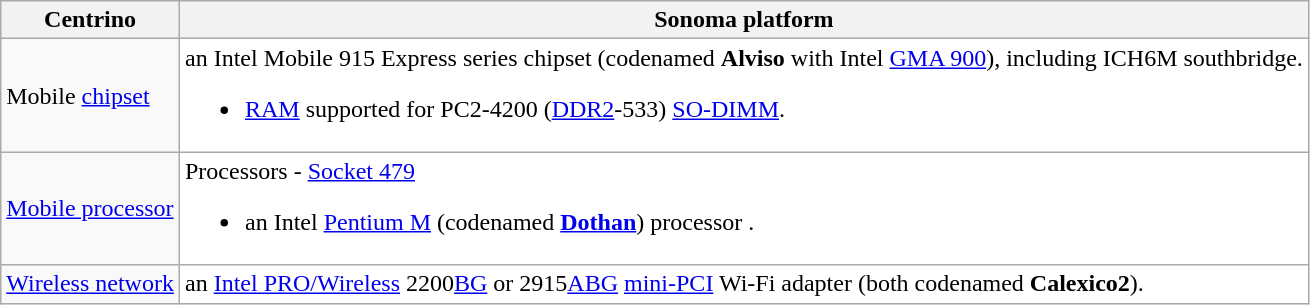<table class="wikitable">
<tr>
<th>Centrino</th>
<th>Sonoma platform</th>
</tr>
<tr>
<td>Mobile <a href='#'>chipset</a></td>
<td style="background:white">an Intel Mobile 915 Express series chipset (codenamed <strong>Alviso</strong> with Intel <a href='#'>GMA 900</a>), including ICH6M southbridge.<br><ul><li><a href='#'>RAM</a> supported for PC2-4200 (<a href='#'>DDR2</a>-533) <a href='#'>SO-DIMM</a>.</li></ul></td>
</tr>
<tr>
<td><a href='#'>Mobile processor</a></td>
<td style="background:white">Processors - <a href='#'>Socket 479</a><br><ul><li>an Intel <a href='#'>Pentium M</a> (codenamed <strong><a href='#'>Dothan</a></strong>) processor .</li></ul></td>
</tr>
<tr>
<td><a href='#'>Wireless network</a></td>
<td style="background:white">an <a href='#'>Intel PRO/Wireless</a> 2200<a href='#'>BG</a> or 2915<a href='#'>ABG</a> <a href='#'>mini-PCI</a> Wi-Fi adapter (both codenamed <strong>Calexico2</strong>).</td>
</tr>
</table>
